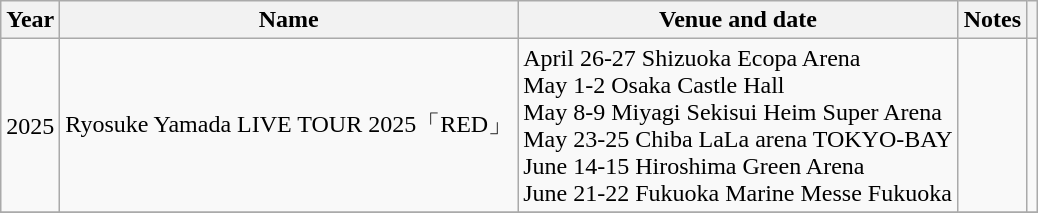<table class="wikitable">
<tr>
<th>Year</th>
<th>Name</th>
<th>Venue and date</th>
<th>Notes</th>
<th></th>
</tr>
<tr>
<td>2025</td>
<td>Ryosuke Yamada LIVE TOUR 2025「RED」</td>
<td>April 26-27 Shizuoka Ecopa Arena<br>May 1-2 Osaka Castle Hall<br>May 8-9 Miyagi Sekisui Heim Super Arena<br>May 23-25 Chiba LaLa arena TOKYO-BAY<br>June 14-15 Hiroshima Green Arena<br>June 21-22 Fukuoka Marine Messe Fukuoka</td>
<td></td>
<td></td>
</tr>
<tr>
</tr>
</table>
